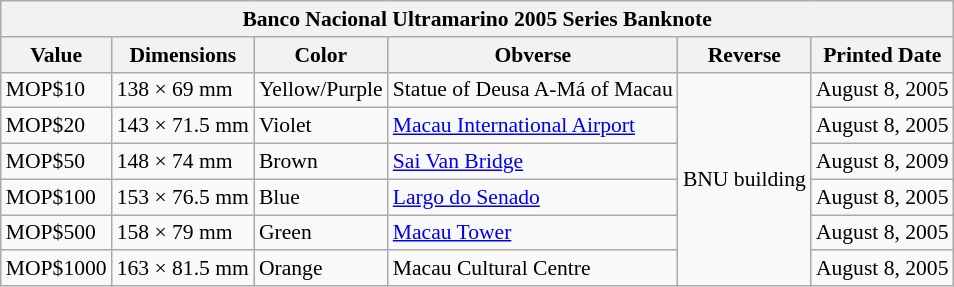<table class="wikitable" style="font-size: 90%">
<tr>
<th colspan="6">Banco Nacional Ultramarino 2005 Series Banknote</th>
</tr>
<tr>
<th>Value</th>
<th>Dimensions</th>
<th>Color</th>
<th>Obverse</th>
<th>Reverse</th>
<th>Printed Date</th>
</tr>
<tr>
<td>MOP$10</td>
<td>138 × 69 mm</td>
<td>Yellow/Purple</td>
<td>Statue of Deusa A-Má of Macau</td>
<td rowspan="6">BNU building</td>
<td>August 8, 2005</td>
</tr>
<tr>
<td>MOP$20</td>
<td>143 × 71.5 mm</td>
<td>Violet</td>
<td><a href='#'>Macau International Airport</a></td>
<td>August 8, 2005</td>
</tr>
<tr>
<td>MOP$50</td>
<td>148 × 74 mm</td>
<td>Brown</td>
<td><a href='#'>Sai Van Bridge</a></td>
<td>August 8, 2009</td>
</tr>
<tr>
<td>MOP$100</td>
<td>153 × 76.5 mm</td>
<td>Blue</td>
<td><a href='#'>Largo do Senado</a></td>
<td>August 8, 2005</td>
</tr>
<tr>
<td>MOP$500</td>
<td>158 × 79 mm</td>
<td>Green</td>
<td><a href='#'>Macau Tower</a></td>
<td>August 8, 2005</td>
</tr>
<tr>
<td>MOP$1000</td>
<td>163 × 81.5 mm</td>
<td>Orange</td>
<td>Macau Cultural Centre</td>
<td>August 8, 2005</td>
</tr>
</table>
